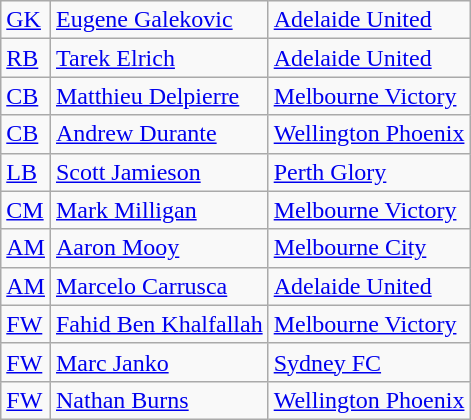<table class="wikitable">
<tr>
<td><a href='#'>GK</a></td>
<td> <a href='#'>Eugene Galekovic</a></td>
<td><a href='#'>Adelaide United</a></td>
</tr>
<tr>
<td><a href='#'>RB</a></td>
<td> <a href='#'>Tarek Elrich</a></td>
<td><a href='#'>Adelaide United</a></td>
</tr>
<tr>
<td><a href='#'>CB</a></td>
<td> <a href='#'>Matthieu Delpierre</a></td>
<td><a href='#'>Melbourne Victory</a></td>
</tr>
<tr>
<td><a href='#'>CB</a></td>
<td> <a href='#'>Andrew Durante</a></td>
<td><a href='#'>Wellington Phoenix</a></td>
</tr>
<tr>
<td><a href='#'>LB</a></td>
<td> <a href='#'>Scott Jamieson</a></td>
<td><a href='#'>Perth Glory</a></td>
</tr>
<tr>
<td><a href='#'>CM</a></td>
<td> <a href='#'>Mark Milligan</a></td>
<td><a href='#'>Melbourne Victory</a></td>
</tr>
<tr>
<td><a href='#'>AM</a></td>
<td> <a href='#'>Aaron Mooy</a></td>
<td><a href='#'>Melbourne City</a></td>
</tr>
<tr>
<td><a href='#'>AM</a></td>
<td> <a href='#'>Marcelo Carrusca</a></td>
<td><a href='#'>Adelaide United</a></td>
</tr>
<tr>
<td><a href='#'>FW</a></td>
<td> <a href='#'>Fahid Ben Khalfallah</a></td>
<td><a href='#'>Melbourne Victory</a></td>
</tr>
<tr>
<td><a href='#'>FW</a></td>
<td> <a href='#'>Marc Janko</a></td>
<td><a href='#'>Sydney FC</a></td>
</tr>
<tr>
<td><a href='#'>FW</a></td>
<td> <a href='#'>Nathan Burns</a></td>
<td><a href='#'>Wellington Phoenix</a></td>
</tr>
</table>
